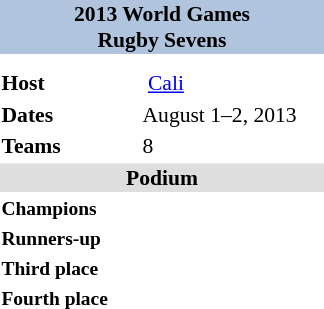<table class="toccolours" style="float: right; margin: 0 0 1em 1em; font-size: 90%;" width=220px>
<tr>
<td colspan="2" style="background:#b0c4de; text-align:center; height:30px;"><strong>2013 World Games<br>Rugby Sevens</strong></td>
</tr>
<tr>
<td colspan="2" style="text-align: center;"></td>
</tr>
<tr style="vertical-align:top;">
<td colspan=2></td>
</tr>
<tr style="vertical-align:top;">
<td><strong>Host</strong></td>
<td> <a href='#'>Cali</a></td>
</tr>
<tr style="vertical-align:top;">
<td><strong>Dates</strong></td>
<td>August 1–2, 2013</td>
</tr>
<tr style="vertical-align:top;">
<td width=90><strong>Teams</strong></td>
<td>8</td>
</tr>
<tr>
<td colspan="2" style="background: #dedede; text-align: center;"><strong>Podium</strong></td>
</tr>
<tr style="vertical-align:top;">
<td style="font-size:90%; width:90px;"> <strong>Champions</strong></td>
<td></td>
</tr>
<tr>
<td style="font-size:90%; width:90px;"> <strong>Runners-up</strong></td>
<td></td>
</tr>
<tr>
<td style="font-size:90%; width:90px;"> <strong>Third place</strong></td>
<td></td>
</tr>
<tr>
<td style="font-size:90%; width:90px;"><strong>Fourth place</strong></td>
<td></td>
</tr>
</table>
